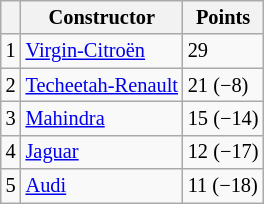<table class="wikitable" style="font-size: 85%">
<tr>
<th scope="col"></th>
<th scope="col">Constructor</th>
<th scope="col">Points</th>
</tr>
<tr>
<td align="center">1</td>
<td> <a href='#'>Virgin-Citroën</a></td>
<td align="left">29</td>
</tr>
<tr>
<td align="center">2</td>
<td> <a href='#'>Techeetah-Renault</a></td>
<td align="left">21 (−8)</td>
</tr>
<tr>
<td align="center">3</td>
<td> <a href='#'>Mahindra</a></td>
<td align="left">15 (−14)</td>
</tr>
<tr>
<td align="center">4</td>
<td> <a href='#'>Jaguar</a></td>
<td align="left">12 (−17)</td>
</tr>
<tr>
<td align="center">5</td>
<td> <a href='#'>Audi</a></td>
<td align="left">11 (−18)</td>
</tr>
</table>
